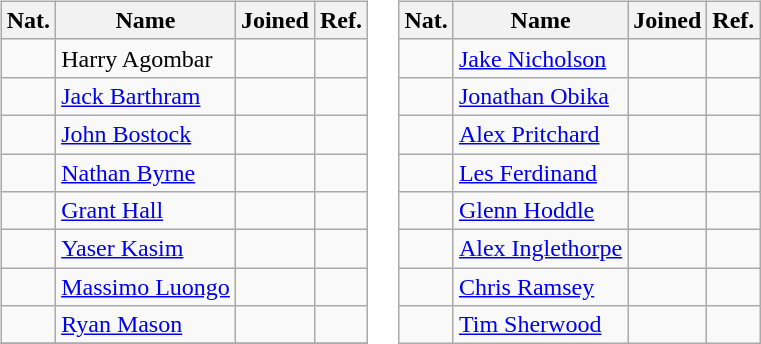<table>
<tr>
<td valign="top"><br><table class="wikitable">
<tr>
<th>Nat.</th>
<th>Name</th>
<th>Joined</th>
<th>Ref.</th>
</tr>
<tr>
<td></td>
<td>Harry Agombar</td>
<td></td>
<td></td>
</tr>
<tr>
<td></td>
<td><a href='#'>Jack Barthram</a></td>
<td></td>
<td></td>
</tr>
<tr>
<td></td>
<td><a href='#'>John Bostock</a></td>
<td></td>
<td></td>
</tr>
<tr>
<td></td>
<td><a href='#'>Nathan Byrne</a></td>
<td></td>
<td></td>
</tr>
<tr>
<td></td>
<td><a href='#'>Grant Hall</a></td>
<td></td>
<td></td>
</tr>
<tr>
<td></td>
<td><a href='#'>Yaser Kasim</a></td>
<td></td>
<td></td>
</tr>
<tr>
<td></td>
<td><a href='#'>Massimo Luongo</a></td>
<td></td>
<td></td>
</tr>
<tr>
<td></td>
<td><a href='#'>Ryan Mason</a></td>
<td></td>
<td></td>
</tr>
<tr>
</tr>
</table>
</td>
<td valign="top"><br><table class="wikitable">
<tr>
<th>Nat.</th>
<th>Name</th>
<th>Joined</th>
<th>Ref.</th>
</tr>
<tr>
<td></td>
<td><a href='#'>Jake Nicholson</a></td>
<td></td>
<td></td>
</tr>
<tr>
<td></td>
<td><a href='#'>Jonathan Obika</a></td>
<td></td>
<td></td>
</tr>
<tr>
<td></td>
<td><a href='#'>Alex Pritchard</a></td>
<td></td>
<td></td>
</tr>
<tr>
<td></td>
<td><a href='#'>Les Ferdinand</a></td>
<td></td>
<td></td>
</tr>
<tr>
<td></td>
<td><a href='#'>Glenn Hoddle</a></td>
<td></td>
<td></td>
</tr>
<tr>
<td></td>
<td><a href='#'>Alex Inglethorpe</a></td>
<td></td>
<td></td>
</tr>
<tr>
<td></td>
<td><a href='#'>Chris Ramsey</a></td>
<td></td>
<td></td>
</tr>
<tr>
<td></td>
<td><a href='#'>Tim Sherwood</a></td>
<td></td>
<td></td>
</tr>
</table>
</td>
</tr>
</table>
